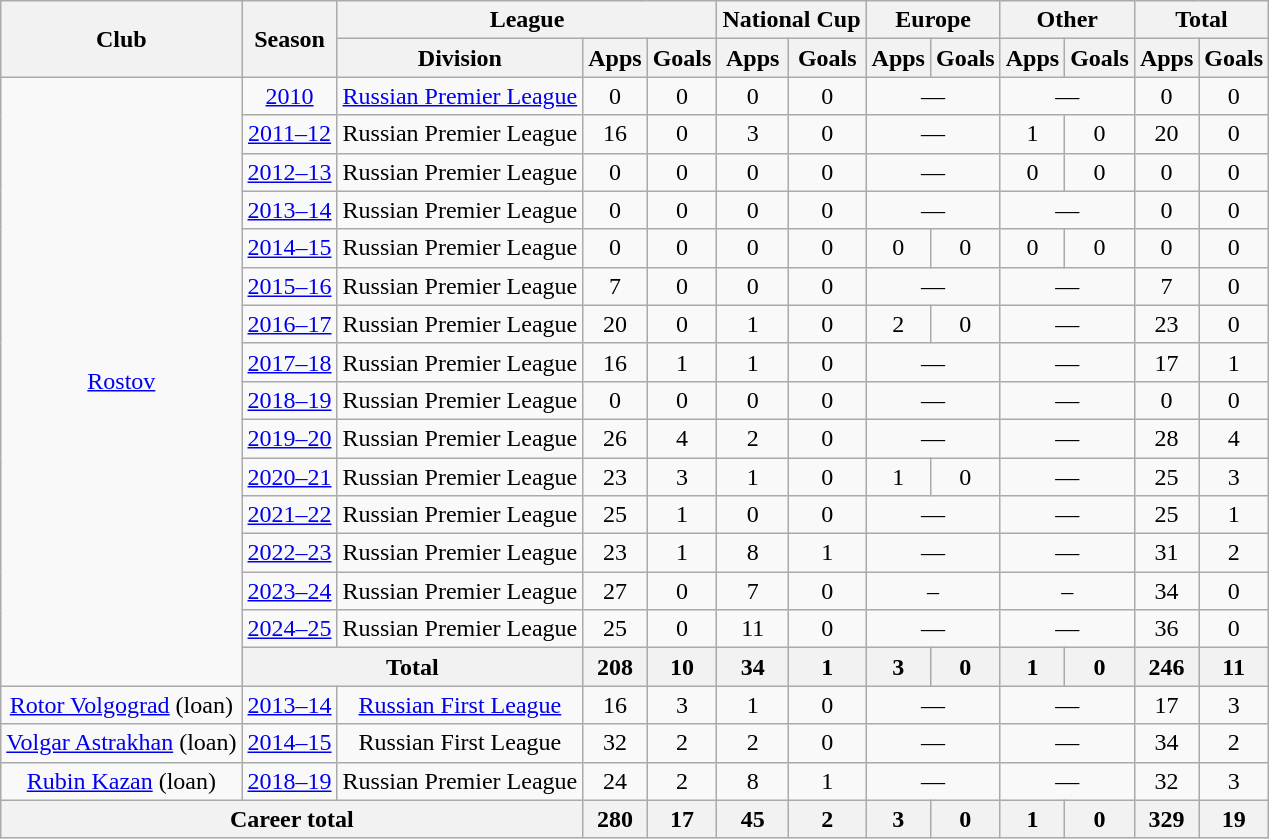<table class="wikitable" style="text-align:center">
<tr>
<th rowspan="2">Club</th>
<th rowspan="2">Season</th>
<th colspan="3">League</th>
<th colspan="2">National Cup</th>
<th colspan="2">Europe</th>
<th colspan="2">Other</th>
<th colspan="2">Total</th>
</tr>
<tr>
<th>Division</th>
<th>Apps</th>
<th>Goals</th>
<th>Apps</th>
<th>Goals</th>
<th>Apps</th>
<th>Goals</th>
<th>Apps</th>
<th>Goals</th>
<th>Apps</th>
<th>Goals</th>
</tr>
<tr>
<td rowspan="16"><a href='#'>Rostov</a></td>
<td><a href='#'>2010</a></td>
<td><a href='#'>Russian Premier League</a></td>
<td>0</td>
<td>0</td>
<td>0</td>
<td>0</td>
<td colspan="2">—</td>
<td colspan="2">—</td>
<td>0</td>
<td>0</td>
</tr>
<tr>
<td><a href='#'>2011–12</a></td>
<td>Russian Premier League</td>
<td>16</td>
<td>0</td>
<td>3</td>
<td>0</td>
<td colspan="2">—</td>
<td>1</td>
<td>0</td>
<td>20</td>
<td>0</td>
</tr>
<tr>
<td><a href='#'>2012–13</a></td>
<td>Russian Premier League</td>
<td>0</td>
<td>0</td>
<td>0</td>
<td>0</td>
<td colspan="2">—</td>
<td>0</td>
<td>0</td>
<td>0</td>
<td>0</td>
</tr>
<tr>
<td><a href='#'>2013–14</a></td>
<td>Russian Premier League</td>
<td>0</td>
<td>0</td>
<td>0</td>
<td>0</td>
<td colspan="2">—</td>
<td colspan="2">—</td>
<td>0</td>
<td>0</td>
</tr>
<tr>
<td><a href='#'>2014–15</a></td>
<td>Russian Premier League</td>
<td>0</td>
<td>0</td>
<td>0</td>
<td>0</td>
<td>0</td>
<td>0</td>
<td>0</td>
<td>0</td>
<td>0</td>
<td>0</td>
</tr>
<tr>
<td><a href='#'>2015–16</a></td>
<td>Russian Premier League</td>
<td>7</td>
<td>0</td>
<td>0</td>
<td>0</td>
<td colspan="2">—</td>
<td colspan="2">—</td>
<td>7</td>
<td>0</td>
</tr>
<tr>
<td><a href='#'>2016–17</a></td>
<td>Russian Premier League</td>
<td>20</td>
<td>0</td>
<td>1</td>
<td>0</td>
<td>2</td>
<td>0</td>
<td colspan="2">—</td>
<td>23</td>
<td>0</td>
</tr>
<tr>
<td><a href='#'>2017–18</a></td>
<td>Russian Premier League</td>
<td>16</td>
<td>1</td>
<td>1</td>
<td>0</td>
<td colspan="2">—</td>
<td colspan="2">—</td>
<td>17</td>
<td>1</td>
</tr>
<tr>
<td><a href='#'>2018–19</a></td>
<td>Russian Premier League</td>
<td>0</td>
<td>0</td>
<td>0</td>
<td>0</td>
<td colspan="2">—</td>
<td colspan="2">—</td>
<td>0</td>
<td>0</td>
</tr>
<tr>
<td><a href='#'>2019–20</a></td>
<td>Russian Premier League</td>
<td>26</td>
<td>4</td>
<td>2</td>
<td>0</td>
<td colspan="2">—</td>
<td colspan="2">—</td>
<td>28</td>
<td>4</td>
</tr>
<tr>
<td><a href='#'>2020–21</a></td>
<td>Russian Premier League</td>
<td>23</td>
<td>3</td>
<td>1</td>
<td>0</td>
<td>1</td>
<td>0</td>
<td colspan="2">—</td>
<td>25</td>
<td>3</td>
</tr>
<tr>
<td><a href='#'>2021–22</a></td>
<td>Russian Premier League</td>
<td>25</td>
<td>1</td>
<td>0</td>
<td>0</td>
<td colspan="2">—</td>
<td colspan="2">—</td>
<td>25</td>
<td>1</td>
</tr>
<tr>
<td><a href='#'>2022–23</a></td>
<td>Russian Premier League</td>
<td>23</td>
<td>1</td>
<td>8</td>
<td>1</td>
<td colspan="2">—</td>
<td colspan="2">—</td>
<td>31</td>
<td>2</td>
</tr>
<tr>
<td><a href='#'>2023–24</a></td>
<td>Russian Premier League</td>
<td>27</td>
<td>0</td>
<td>7</td>
<td>0</td>
<td colspan=2>–</td>
<td colspan=2>–</td>
<td>34</td>
<td>0</td>
</tr>
<tr>
<td><a href='#'>2024–25</a></td>
<td>Russian Premier League</td>
<td>25</td>
<td>0</td>
<td>11</td>
<td>0</td>
<td colspan="2">—</td>
<td colspan="2">—</td>
<td>36</td>
<td>0</td>
</tr>
<tr>
<th colspan="2">Total</th>
<th>208</th>
<th>10</th>
<th>34</th>
<th>1</th>
<th>3</th>
<th>0</th>
<th>1</th>
<th>0</th>
<th>246</th>
<th>11</th>
</tr>
<tr>
<td><a href='#'>Rotor Volgograd</a> (loan)</td>
<td><a href='#'>2013–14</a></td>
<td><a href='#'>Russian First League</a></td>
<td>16</td>
<td>3</td>
<td>1</td>
<td>0</td>
<td colspan="2">—</td>
<td colspan="2">—</td>
<td>17</td>
<td>3</td>
</tr>
<tr>
<td><a href='#'>Volgar Astrakhan</a> (loan)</td>
<td><a href='#'>2014–15</a></td>
<td>Russian First League</td>
<td>32</td>
<td>2</td>
<td>2</td>
<td>0</td>
<td colspan="2">—</td>
<td colspan="2">—</td>
<td>34</td>
<td>2</td>
</tr>
<tr>
<td><a href='#'>Rubin Kazan</a> (loan)</td>
<td><a href='#'>2018–19</a></td>
<td>Russian Premier League</td>
<td>24</td>
<td>2</td>
<td>8</td>
<td>1</td>
<td colspan="2">—</td>
<td colspan="2">—</td>
<td>32</td>
<td>3</td>
</tr>
<tr>
<th colspan="3">Career total</th>
<th>280</th>
<th>17</th>
<th>45</th>
<th>2</th>
<th>3</th>
<th>0</th>
<th>1</th>
<th>0</th>
<th>329</th>
<th>19</th>
</tr>
</table>
